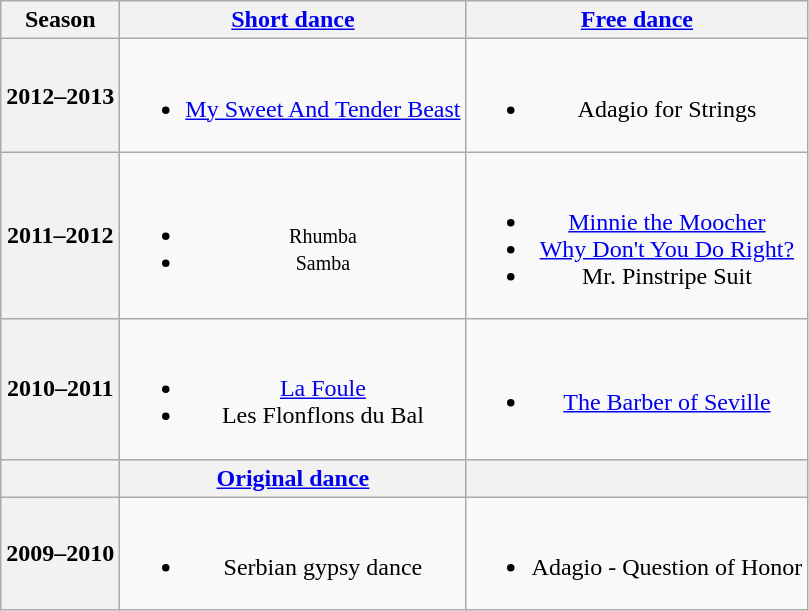<table class="wikitable" style="text-align:center">
<tr>
<th>Season</th>
<th><a href='#'>Short dance</a></th>
<th><a href='#'>Free dance</a></th>
</tr>
<tr>
<th>2012–2013 <br> </th>
<td><br><ul><li><a href='#'>My Sweet And Tender Beast</a> <br></li></ul></td>
<td><br><ul><li>Adagio for Strings <br></li></ul></td>
</tr>
<tr>
<th>2011–2012 <br> </th>
<td><br><ul><li><small>Rhumba</small></li><li><small>Samba</small></li></ul></td>
<td><br><ul><li><a href='#'>Minnie the Moocher</a> <br></li><li><a href='#'>Why Don't You Do Right?</a> <br></li><li>Mr. Pinstripe Suit <br></li></ul></td>
</tr>
<tr>
<th>2010–2011 <br> </th>
<td><br><ul><li><a href='#'>La Foule</a> <br></li><li>Les Flonflons du Bal <br></li></ul></td>
<td><br><ul><li><a href='#'>The Barber of Seville</a> <br></li></ul></td>
</tr>
<tr>
<th></th>
<th><a href='#'>Original dance</a></th>
<th></th>
</tr>
<tr>
<th>2009–2010 <br> </th>
<td><br><ul><li>Serbian gypsy dance</li></ul></td>
<td><br><ul><li>Adagio - Question of Honor</li></ul></td>
</tr>
</table>
